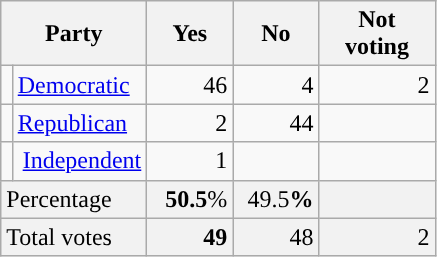<table class="wikitable" style="margin-right: 1em; background: #f9f9f9; text-align: right;">
<tr>
<th colspan="2" scope="col" style="width: 90px">Party</th>
<th scope="col" style="width: 50px">Yes</th>
<th scope="col" style="width: 50px">No</th>
<th scope="col" style="width: 70px">Not voting</th>
</tr>
<tr>
<td scope="row" style="background-color:"></td>
<td scope="row" style="text-align: left;"><a href='#'>Democratic</a></td>
<td>46</td>
<td>4</td>
<td>2</td>
</tr>
<tr>
<td scope="row" style="background-color:"></td>
<td scope="row" style="text-align: left;"><a href='#'>Republican</a></td>
<td>2</td>
<td>44</td>
<td></td>
</tr>
<tr>
<td scope="row" style="background-color:"></td>
<td><a href='#'>Independent</a></td>
<td>1</td>
<td></td>
<td></td>
</tr>
<tr class="tfoot" style="background:#f2f2f2;" |>
<td colspan="2" scope="row" style="text-align:left;">Percentage</td>
<td><strong>50.5</strong>%</td>
<td>49.5<strong>%</strong></td>
<td></td>
</tr>
<tr class="tfoot" style="background:#f2f2f2;">
<td colspan="2" scope="row" style="text-align:left;">Total votes</td>
<td> <strong>49</strong></td>
<td>48</td>
<td>2</td>
</tr>
</table>
